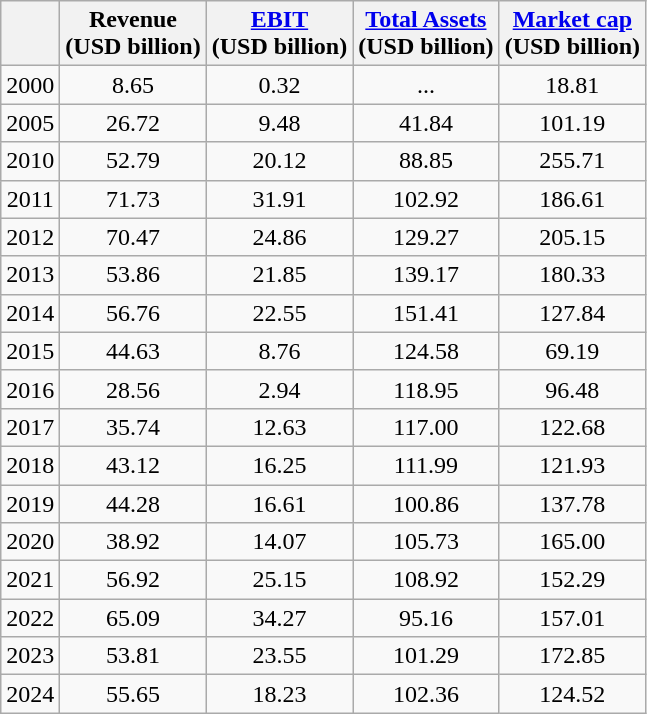<table class="wikitable" style="text-align:center">
<tr>
<th></th>
<th>Revenue<br>(USD billion)</th>
<th><a href='#'>EBIT</a><br>(USD billion)</th>
<th><a href='#'>Total Assets</a><br>(USD billion)</th>
<th><a href='#'>Market cap</a><br>(USD billion)</th>
</tr>
<tr>
<td>2000</td>
<td>8.65</td>
<td>0.32</td>
<td>...</td>
<td>18.81</td>
</tr>
<tr>
<td>2005</td>
<td>26.72</td>
<td>9.48</td>
<td>41.84</td>
<td>101.19</td>
</tr>
<tr>
<td>2010</td>
<td>52.79</td>
<td>20.12</td>
<td>88.85</td>
<td>255.71</td>
</tr>
<tr>
<td>2011</td>
<td>71.73</td>
<td>31.91</td>
<td>102.92</td>
<td>186.61</td>
</tr>
<tr>
<td>2012</td>
<td>70.47</td>
<td>24.86</td>
<td>129.27</td>
<td>205.15</td>
</tr>
<tr>
<td>2013</td>
<td>53.86</td>
<td>21.85</td>
<td>139.17</td>
<td>180.33</td>
</tr>
<tr>
<td>2014</td>
<td>56.76</td>
<td>22.55</td>
<td>151.41</td>
<td>127.84</td>
</tr>
<tr>
<td>2015</td>
<td>44.63</td>
<td>8.76</td>
<td>124.58</td>
<td>69.19</td>
</tr>
<tr>
<td>2016</td>
<td>28.56</td>
<td>2.94</td>
<td>118.95</td>
<td>96.48</td>
</tr>
<tr>
<td>2017</td>
<td>35.74</td>
<td>12.63</td>
<td>117.00</td>
<td>122.68</td>
</tr>
<tr>
<td>2018</td>
<td>43.12</td>
<td>16.25</td>
<td>111.99</td>
<td>121.93</td>
</tr>
<tr>
<td>2019</td>
<td>44.28</td>
<td>16.61</td>
<td>100.86</td>
<td>137.78</td>
</tr>
<tr>
<td>2020</td>
<td>38.92</td>
<td>14.07</td>
<td>105.73</td>
<td>165.00</td>
</tr>
<tr>
<td>2021</td>
<td>56.92</td>
<td>25.15</td>
<td>108.92</td>
<td>152.29</td>
</tr>
<tr>
<td>2022</td>
<td>65.09</td>
<td>34.27</td>
<td>95.16</td>
<td>157.01</td>
</tr>
<tr>
<td>2023</td>
<td>53.81</td>
<td>23.55</td>
<td>101.29</td>
<td>172.85</td>
</tr>
<tr>
<td>2024</td>
<td>55.65</td>
<td>18.23</td>
<td>102.36</td>
<td>124.52</td>
</tr>
</table>
